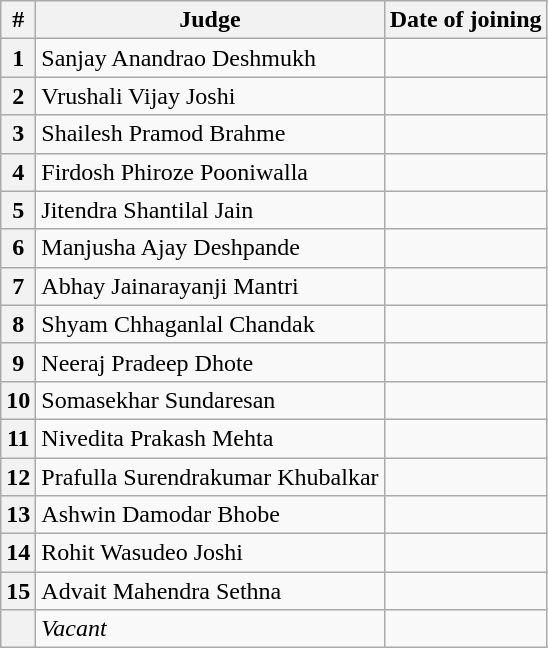<table class="wikitable sortable">
<tr>
<th>#</th>
<th>Judge</th>
<th>Date of joining</th>
</tr>
<tr>
<th>1</th>
<td>Sanjay Anandrao Deshmukh</td>
<td></td>
</tr>
<tr>
<th>2</th>
<td>Vrushali Vijay Joshi</td>
<td></td>
</tr>
<tr>
<th>3</th>
<td>Shailesh Pramod Brahme</td>
<td></td>
</tr>
<tr>
<th>4</th>
<td>Firdosh Phiroze Pooniwalla</td>
<td></td>
</tr>
<tr>
<th>5</th>
<td>Jitendra Shantilal Jain</td>
<td></td>
</tr>
<tr>
<th>6</th>
<td>Manjusha Ajay Deshpande</td>
<td></td>
</tr>
<tr>
<th>7</th>
<td>Abhay Jainarayanji Mantri</td>
<td></td>
</tr>
<tr>
<th>8</th>
<td>Shyam Chhaganlal Chandak</td>
<td></td>
</tr>
<tr>
<th>9</th>
<td>Neeraj Pradeep Dhote</td>
<td></td>
</tr>
<tr>
<th>10</th>
<td>Somasekhar Sundaresan</td>
<td></td>
</tr>
<tr>
<th>11</th>
<td>Nivedita Prakash Mehta</td>
<td></td>
</tr>
<tr>
<th>12</th>
<td>Prafulla Surendrakumar Khubalkar</td>
<td></td>
</tr>
<tr>
<th>13</th>
<td>Ashwin Damodar Bhobe</td>
<td></td>
</tr>
<tr>
<th>14</th>
<td>Rohit Wasudeo Joshi</td>
<td></td>
</tr>
<tr>
<th>15</th>
<td>Advait Mahendra Sethna</td>
<td></td>
</tr>
<tr>
<th></th>
<td><em>Vacant</em></td>
<td></td>
</tr>
</table>
